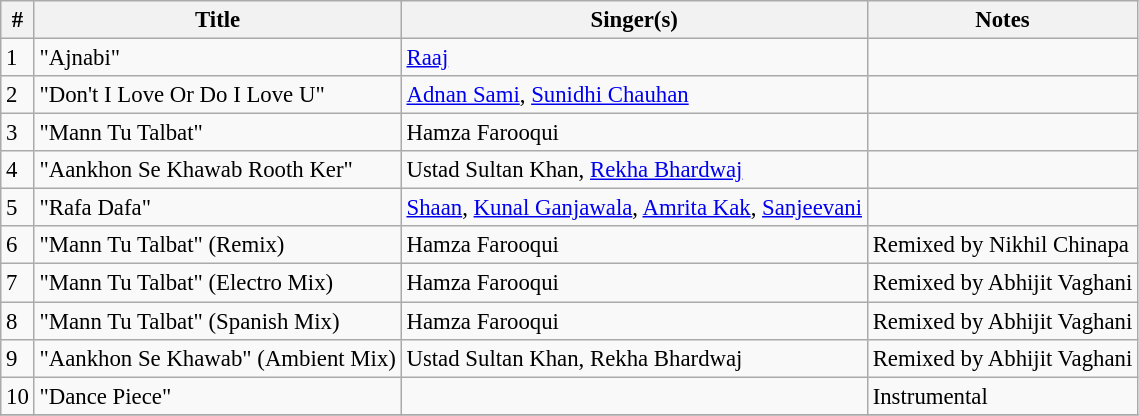<table class="wikitable" style="font-size:95%;">
<tr>
<th>#</th>
<th>Title</th>
<th>Singer(s)</th>
<th>Notes</th>
</tr>
<tr>
<td>1</td>
<td>"Ajnabi"</td>
<td><a href='#'>Raaj</a></td>
<td></td>
</tr>
<tr>
<td>2</td>
<td>"Don't I Love Or Do I Love U"</td>
<td><a href='#'>Adnan Sami</a>, <a href='#'>Sunidhi Chauhan</a></td>
<td></td>
</tr>
<tr>
<td>3</td>
<td>"Mann Tu Talbat"</td>
<td>Hamza Farooqui</td>
<td></td>
</tr>
<tr>
<td>4</td>
<td>"Aankhon Se Khawab Rooth Ker"</td>
<td>Ustad Sultan Khan, <a href='#'>Rekha Bhardwaj</a></td>
<td></td>
</tr>
<tr>
<td>5</td>
<td>"Rafa Dafa"</td>
<td><a href='#'>Shaan</a>, <a href='#'>Kunal Ganjawala</a>, <a href='#'>Amrita Kak</a>, <a href='#'>Sanjeevani</a></td>
<td></td>
</tr>
<tr>
<td>6</td>
<td>"Mann Tu Talbat" (Remix)</td>
<td>Hamza Farooqui</td>
<td>Remixed by Nikhil Chinapa</td>
</tr>
<tr>
<td>7</td>
<td>"Mann Tu Talbat" (Electro Mix)</td>
<td>Hamza Farooqui</td>
<td>Remixed by Abhijit Vaghani</td>
</tr>
<tr>
<td>8</td>
<td>"Mann Tu Talbat" (Spanish Mix)</td>
<td>Hamza Farooqui</td>
<td>Remixed by Abhijit Vaghani</td>
</tr>
<tr>
<td>9</td>
<td>"Aankhon Se Khawab" (Ambient Mix)</td>
<td>Ustad Sultan Khan, Rekha Bhardwaj</td>
<td>Remixed by Abhijit Vaghani</td>
</tr>
<tr>
<td>10</td>
<td>"Dance Piece"</td>
<td></td>
<td>Instrumental</td>
</tr>
<tr>
</tr>
</table>
